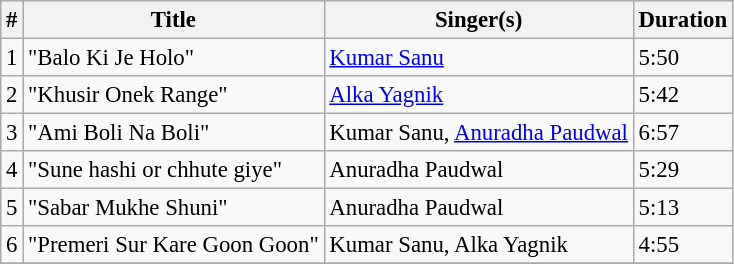<table class="wikitable" style="font-size:95%;">
<tr>
<th>#</th>
<th>Title</th>
<th>Singer(s)</th>
<th>Duration</th>
</tr>
<tr>
<td>1</td>
<td>"Balo Ki Je Holo"</td>
<td><a href='#'>Kumar Sanu</a></td>
<td>5:50</td>
</tr>
<tr>
<td>2</td>
<td>"Khusir Onek Range"</td>
<td><a href='#'>Alka Yagnik</a></td>
<td>5:42</td>
</tr>
<tr>
<td>3</td>
<td>"Ami Boli Na Boli"</td>
<td>Kumar Sanu, <a href='#'>Anuradha Paudwal</a></td>
<td>6:57</td>
</tr>
<tr>
<td>4</td>
<td>"Sune hashi or chhute giye"</td>
<td>Anuradha Paudwal</td>
<td>5:29</td>
</tr>
<tr>
<td>5</td>
<td>"Sabar Mukhe Shuni"</td>
<td>Anuradha Paudwal</td>
<td>5:13</td>
</tr>
<tr>
<td>6</td>
<td>"Premeri Sur Kare Goon Goon"</td>
<td>Kumar Sanu, Alka Yagnik</td>
<td>4:55</td>
</tr>
<tr>
</tr>
</table>
